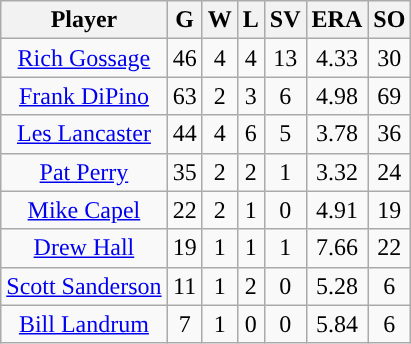<table class="wikitable sortable" style="text-align:center">
<tr>
<th>Player</th>
<th>G</th>
<th>W</th>
<th>L</th>
<th>SV</th>
<th>ERA</th>
<th>SO</th>
</tr>
<tr>
<td><a href='#'>Rich Gossage</a></td>
<td>46</td>
<td>4</td>
<td>4</td>
<td>13</td>
<td>4.33</td>
<td>30</td>
</tr>
<tr>
<td><a href='#'>Frank DiPino</a></td>
<td>63</td>
<td>2</td>
<td>3</td>
<td>6</td>
<td>4.98</td>
<td>69</td>
</tr>
<tr>
<td><a href='#'>Les Lancaster</a></td>
<td>44</td>
<td>4</td>
<td>6</td>
<td>5</td>
<td>3.78</td>
<td>36</td>
</tr>
<tr>
<td><a href='#'>Pat Perry</a></td>
<td>35</td>
<td>2</td>
<td>2</td>
<td>1</td>
<td>3.32</td>
<td>24</td>
</tr>
<tr>
<td><a href='#'>Mike Capel</a></td>
<td>22</td>
<td>2</td>
<td>1</td>
<td>0</td>
<td>4.91</td>
<td>19</td>
</tr>
<tr>
<td><a href='#'>Drew Hall</a></td>
<td>19</td>
<td>1</td>
<td>1</td>
<td>1</td>
<td>7.66</td>
<td>22</td>
</tr>
<tr>
<td><a href='#'>Scott Sanderson</a></td>
<td>11</td>
<td>1</td>
<td>2</td>
<td>0</td>
<td>5.28</td>
<td>6</td>
</tr>
<tr>
<td><a href='#'>Bill Landrum</a></td>
<td>7</td>
<td>1</td>
<td>0</td>
<td>0</td>
<td>5.84</td>
<td>6</td>
</tr>
</table>
